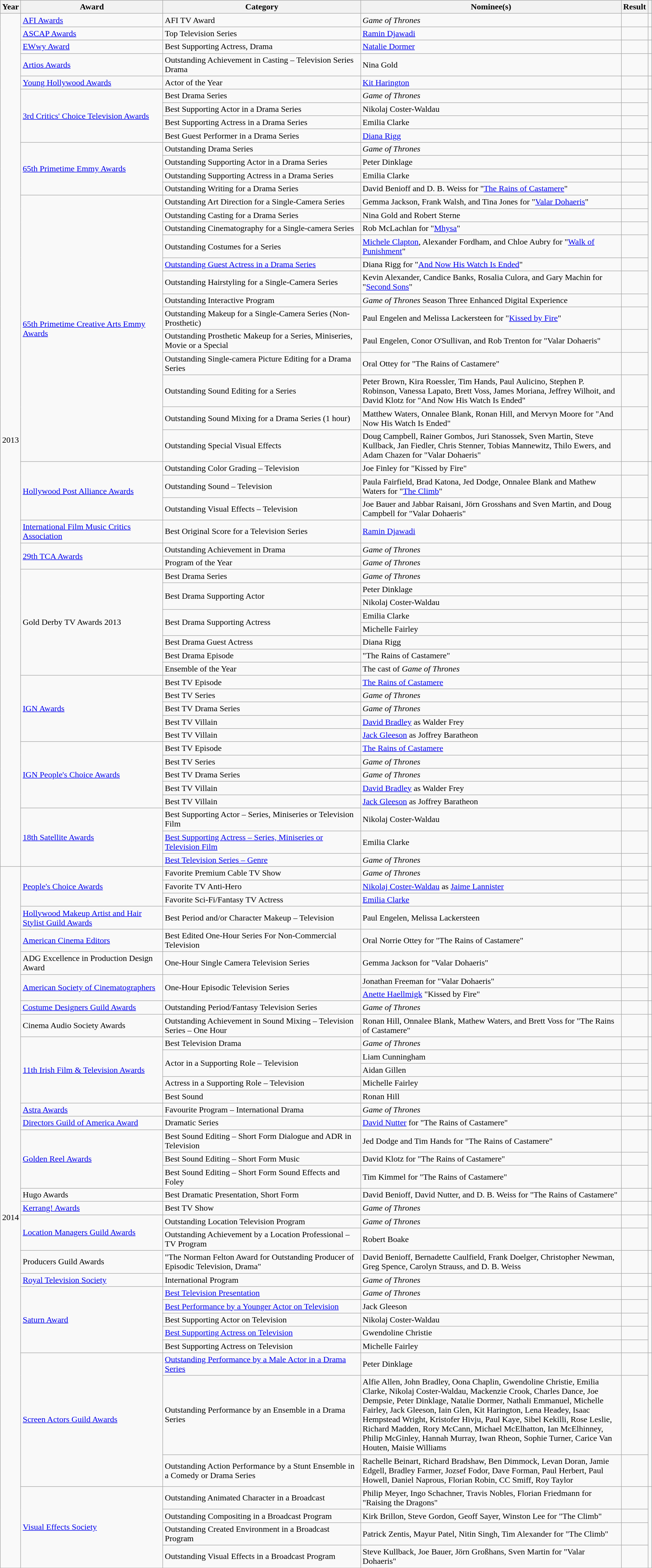<table class="wikitable sortable plainrowheaders">
<tr>
<th>Year</th>
<th>Award</th>
<th>Category</th>
<th style="width:40%;">Nominee(s)</th>
<th>Result</th>
<th class="unsortable"></th>
</tr>
<tr>
<td rowspan="53">2013</td>
<td scope="row"><a href='#'>AFI Awards</a></td>
<td scope="row">AFI TV Award</td>
<td scope="row"><em>Game of Thrones</em></td>
<td></td>
<td></td>
</tr>
<tr>
<td scope="row"><a href='#'>ASCAP Awards</a></td>
<td scope="row">Top Television Series</td>
<td scope="row"><a href='#'>Ramin Djawadi</a></td>
<td></td>
<td></td>
</tr>
<tr>
<td scope="row"><a href='#'>EWwy Award</a></td>
<td scope="row">Best Supporting Actress, Drama</td>
<td scope="row"><a href='#'>Natalie Dormer</a></td>
<td></td>
<td></td>
</tr>
<tr>
<td scope="row"><a href='#'>Artios Awards</a></td>
<td scope="row">Outstanding Achievement in Casting – Television Series Drama</td>
<td scope="row">Nina Gold</td>
<td></td>
<td></td>
</tr>
<tr>
<td scope="row"><a href='#'>Young Hollywood Awards</a></td>
<td scope="row">Actor of the Year</td>
<td scope="row"><a href='#'>Kit Harington</a></td>
<td></td>
<td></td>
</tr>
<tr>
<td scope="row" rowspan="4"><a href='#'>3rd Critics' Choice Television Awards</a></td>
<td scope="row">Best Drama Series</td>
<td scope="row"><em>Game of Thrones</em></td>
<td></td>
<td rowspan="4"></td>
</tr>
<tr>
<td scope="row">Best Supporting Actor in a Drama Series</td>
<td scope="row">Nikolaj Coster-Waldau</td>
<td></td>
</tr>
<tr>
<td scope="row">Best Supporting Actress in a Drama Series</td>
<td scope="row">Emilia Clarke</td>
<td></td>
</tr>
<tr>
<td scope="row">Best Guest Performer in a Drama Series</td>
<td scope="row"><a href='#'>Diana Rigg</a></td>
<td></td>
</tr>
<tr>
<td scope="row" rowspan="4"><a href='#'>65th Primetime Emmy Awards</a></td>
<td scope="row">Outstanding Drama Series</td>
<td scope="row"><em>Game of Thrones</em></td>
<td></td>
<td rowspan="17"></td>
</tr>
<tr>
<td scope="row">Outstanding Supporting Actor in a Drama Series</td>
<td scope="row">Peter Dinklage</td>
<td></td>
</tr>
<tr>
<td scope="row">Outstanding Supporting Actress in a Drama Series</td>
<td scope="row">Emilia Clarke</td>
<td></td>
</tr>
<tr>
<td scope="row">Outstanding Writing for a Drama Series</td>
<td scope="row">David Benioff and D. B. Weiss for "<a href='#'>The Rains of Castamere</a>"</td>
<td></td>
</tr>
<tr>
<td scope="row" rowspan="13"><a href='#'>65th Primetime Creative Arts Emmy Awards</a></td>
<td scope="row">Outstanding Art Direction for a Single-Camera Series</td>
<td scope="row">Gemma Jackson, Frank Walsh, and Tina Jones for "<a href='#'>Valar Dohaeris</a>"</td>
<td></td>
</tr>
<tr>
<td scope="row">Outstanding Casting for a Drama Series</td>
<td scope="row">Nina Gold and Robert Sterne</td>
<td></td>
</tr>
<tr>
<td scope="row">Outstanding Cinematography for a Single-camera Series</td>
<td scope="row">Rob McLachlan for "<a href='#'>Mhysa</a>"</td>
<td></td>
</tr>
<tr>
<td scope="row">Outstanding Costumes for a Series</td>
<td scope="row"><a href='#'>Michele Clapton</a>, Alexander Fordham, and Chloe Aubry for "<a href='#'>Walk of Punishment</a>"</td>
<td></td>
</tr>
<tr>
<td scope="row"><a href='#'>Outstanding Guest Actress in a Drama Series</a></td>
<td scope="row">Diana Rigg for "<a href='#'>And Now His Watch Is Ended</a>"</td>
<td></td>
</tr>
<tr>
<td scope="row">Outstanding Hairstyling for a Single-Camera Series</td>
<td scope="row">Kevin Alexander, Candice Banks, Rosalia Culora, and Gary Machin for "<a href='#'>Second Sons</a>"</td>
<td></td>
</tr>
<tr>
<td scope="row">Outstanding Interactive Program</td>
<td scope="row"><em>Game of Thrones</em> Season Three Enhanced Digital Experience</td>
<td></td>
</tr>
<tr>
<td scope="row">Outstanding Makeup for a Single-Camera Series (Non-Prosthetic)</td>
<td scope="row">Paul Engelen and Melissa Lackersteen for "<a href='#'>Kissed by Fire</a>"</td>
<td></td>
</tr>
<tr>
<td scope="row">Outstanding Prosthetic Makeup for a Series, Miniseries, Movie or a Special</td>
<td scope="row">Paul Engelen, Conor O'Sullivan, and Rob Trenton for "Valar Dohaeris"</td>
<td></td>
</tr>
<tr>
<td scope="row">Outstanding Single-camera Picture Editing for a Drama Series</td>
<td scope="row">Oral Ottey for "The Rains of Castamere"</td>
<td></td>
</tr>
<tr>
<td scope="row">Outstanding Sound Editing for a Series</td>
<td scope="row">Peter Brown, Kira Roessler, Tim Hands, Paul Aulicino, Stephen P. Robinson, Vanessa Lapato, Brett Voss, James Moriana, Jeffrey Wilhoit, and David Klotz for "And Now His Watch Is Ended"</td>
<td></td>
</tr>
<tr>
<td scope="row">Outstanding Sound Mixing for a Drama Series (1 hour)</td>
<td scope="row">Matthew Waters, Onnalee Blank, Ronan Hill, and Mervyn Moore for "And Now His Watch Is Ended"</td>
<td></td>
</tr>
<tr>
<td scope="row">Outstanding Special Visual Effects</td>
<td scope="row">Doug Campbell, Rainer Gombos, Juri Stanossek, Sven Martin, Steve Kullback, Jan Fiedler, Chris Stenner, Tobias Mannewitz, Thilo Ewers, and Adam Chazen for "Valar Dohaeris"</td>
<td></td>
</tr>
<tr>
<td scope="row" rowspan="3"><a href='#'>Hollywood Post Alliance Awards</a></td>
<td scope="row">Outstanding Color Grading – Television</td>
<td scope="row">Joe Finley for "Kissed by Fire"</td>
<td></td>
<td rowspan="3"></td>
</tr>
<tr>
<td scope="row">Outstanding Sound – Television</td>
<td scope="row">Paula Fairfield, Brad Katona, Jed Dodge, Onnalee Blank and Mathew Waters for "<a href='#'>The Climb</a>"</td>
<td></td>
</tr>
<tr>
<td scope="row">Outstanding Visual Effects – Television</td>
<td scope="row">Joe Bauer and Jabbar Raisani, Jörn Grosshans and Sven Martin, and Doug Campbell for "Valar Dohaeris"</td>
<td></td>
</tr>
<tr>
<td scope="row"><a href='#'>International Film Music Critics Association</a></td>
<td scope="row">Best Original Score for a Television Series</td>
<td scope="row"><a href='#'>Ramin Djawadi</a></td>
<td></td>
<td></td>
</tr>
<tr>
<td scope="row" rowspan="2"><a href='#'>29th TCA Awards</a></td>
<td scope="row">Outstanding Achievement in Drama</td>
<td scope="row"><em>Game of Thrones</em></td>
<td></td>
<td rowspan="2"></td>
</tr>
<tr>
<td scope="row">Program of the Year</td>
<td scope="row"><em>Game of Thrones</em></td>
<td></td>
</tr>
<tr>
<td scope="row" rowspan="8">Gold Derby TV Awards 2013</td>
<td scope="row">Best Drama Series</td>
<td scope="row"><em>Game of Thrones</em></td>
<td></td>
<td rowspan="8"></td>
</tr>
<tr>
<td scope="row" rowspan="2">Best Drama Supporting Actor</td>
<td scope="row">Peter Dinklage</td>
<td></td>
</tr>
<tr>
<td scope="row">Nikolaj Coster-Waldau</td>
<td></td>
</tr>
<tr>
<td scope="row" rowspan="2">Best Drama Supporting Actress</td>
<td scope="row">Emilia Clarke</td>
<td></td>
</tr>
<tr>
<td scope="row">Michelle Fairley</td>
<td></td>
</tr>
<tr>
<td scope="row">Best Drama Guest Actress</td>
<td scope="row">Diana Rigg</td>
<td></td>
</tr>
<tr>
<td scope="row">Best Drama Episode</td>
<td scope="row">"The Rains of Castamere"</td>
<td></td>
</tr>
<tr>
<td scope="row">Ensemble of the Year</td>
<td scope="row">The cast of <em>Game of Thrones</em></td>
<td></td>
</tr>
<tr>
<td scope="row" rowspan="5"><a href='#'>IGN Awards</a></td>
<td scope="row">Best TV Episode</td>
<td scope="row"><a href='#'>The Rains of Castamere</a></td>
<td></td>
<td rowspan="10"></td>
</tr>
<tr>
<td scope="row">Best TV Series</td>
<td scope="row"><em>Game of Thrones</em></td>
<td></td>
</tr>
<tr>
<td scope="row">Best TV Drama Series</td>
<td scope="row"><em>Game of Thrones</em></td>
<td></td>
</tr>
<tr>
<td scope="row">Best TV Villain</td>
<td scope="row"><a href='#'>David Bradley</a> as Walder Frey</td>
<td></td>
</tr>
<tr>
<td scope="row">Best TV Villain</td>
<td scope="row"><a href='#'>Jack Gleeson</a> as Joffrey Baratheon</td>
<td></td>
</tr>
<tr>
<td scope="row" rowspan="5"><a href='#'>IGN People's Choice Awards</a></td>
<td scope="row">Best TV Episode</td>
<td scope="row"><a href='#'>The Rains of Castamere</a></td>
<td></td>
</tr>
<tr>
<td scope="row">Best TV Series</td>
<td scope="row"><em>Game of Thrones</em></td>
<td></td>
</tr>
<tr>
<td scope="row">Best TV Drama Series</td>
<td scope="row"><em>Game of Thrones</em></td>
<td></td>
</tr>
<tr>
<td scope="row">Best TV Villain</td>
<td scope="row"><a href='#'>David Bradley</a> as Walder Frey</td>
<td></td>
</tr>
<tr>
<td scope="row">Best TV Villain</td>
<td scope="row"><a href='#'>Jack Gleeson</a> as Joffrey Baratheon</td>
<td></td>
</tr>
<tr>
<td scope="row" rowspan="3"><a href='#'>18th Satellite Awards</a></td>
<td scope="row">Best Supporting Actor – Series, Miniseries or Television Film</td>
<td scope="row">Nikolaj Coster-Waldau</td>
<td></td>
<td rowspan="3"></td>
</tr>
<tr>
<td scope="row"><a href='#'>Best Supporting Actress – Series, Miniseries or Television Film</a></td>
<td scope="row">Emilia Clarke</td>
<td></td>
</tr>
<tr>
<td scope="row"><a href='#'>Best Television Series – Genre</a></td>
<td scope="row"><em>Game of Thrones</em></td>
<td></td>
</tr>
<tr>
<td rowspan="38">2014</td>
<td scope="row" rowspan="3"><a href='#'>People's Choice Awards</a></td>
<td scope="row">Favorite Premium Cable TV Show</td>
<td scope="row"><em>Game of Thrones</em></td>
<td></td>
<td rowspan="3"></td>
</tr>
<tr>
<td scope="row">Favorite TV Anti-Hero</td>
<td scope="row"><a href='#'>Nikolaj Coster-Waldau</a> as <a href='#'>Jaime Lannister</a></td>
<td></td>
</tr>
<tr>
<td scope="row">Favorite Sci-Fi/Fantasy TV Actress</td>
<td scope="row"><a href='#'>Emilia Clarke</a></td>
<td></td>
</tr>
<tr>
<td scope="row"><a href='#'>Hollywood Makeup Artist and Hair Stylist Guild Awards</a></td>
<td scope="row">Best Period and/or Character Makeup – Television</td>
<td scope="row">Paul Engelen, Melissa Lackersteen</td>
<td></td>
<td></td>
</tr>
<tr>
<td scope="row"><a href='#'>American Cinema Editors</a></td>
<td scope="row">Best Edited One-Hour Series For Non-Commercial Television</td>
<td scope="row">Oral Norrie Ottey for "The Rains of Castamere"</td>
<td></td>
<td></td>
</tr>
<tr>
<td scope="row">ADG Excellence in Production Design Award</td>
<td scope="row">One-Hour Single Camera Television Series</td>
<td scope="row">Gemma Jackson for "Valar Dohaeris"</td>
<td></td>
<td></td>
</tr>
<tr>
<td scope="row" rowspan="2"><a href='#'>American Society of Cinematographers</a></td>
<td scope="row" rowspan="2">One-Hour Episodic Television Series</td>
<td scope="row">Jonathan Freeman for "Valar Dohaeris"</td>
<td></td>
<td rowspan="2"></td>
</tr>
<tr>
<td scope="row"><a href='#'>Anette Haellmigk</a> "Kissed by Fire"</td>
<td></td>
</tr>
<tr>
<td scope="row"><a href='#'>Costume Designers Guild Awards</a></td>
<td scope="row">Outstanding Period/Fantasy Television Series</td>
<td scope="row"><em>Game of Thrones</em></td>
<td></td>
<td></td>
</tr>
<tr>
<td scope="row">Cinema Audio Society Awards</td>
<td scope="row">Outstanding Achievement in Sound Mixing – Television Series – One Hour</td>
<td scope="row">Ronan Hill, Onnalee Blank, Mathew Waters, and Brett Voss for "The Rains of Castamere"</td>
<td></td>
<td></td>
</tr>
<tr>
<td scope="row" rowspan="5"><a href='#'>11th Irish Film & Television Awards</a></td>
<td scope="row">Best Television Drama</td>
<td scope="row"><em>Game of Thrones</em></td>
<td></td>
<td rowspan="5"></td>
</tr>
<tr>
<td scope="row" rowspan="2">Actor in a Supporting Role – Television</td>
<td scope="row">Liam Cunningham</td>
<td></td>
</tr>
<tr>
<td scope="row">Aidan Gillen</td>
<td></td>
</tr>
<tr>
<td scope="row">Actress in a Supporting Role – Television</td>
<td scope="row">Michelle Fairley</td>
<td></td>
</tr>
<tr>
<td scope="row">Best Sound</td>
<td scope="row">Ronan Hill</td>
<td></td>
</tr>
<tr>
<td scope="row"><a href='#'>Astra Awards</a></td>
<td scope="row">Favourite Program – International Drama</td>
<td scope="row"><em>Game of Thrones</em></td>
<td></td>
<td></td>
</tr>
<tr>
<td scope="row"><a href='#'>Directors Guild of America Award</a></td>
<td scope="row">Dramatic Series</td>
<td scope="row"><a href='#'>David Nutter</a> for "The Rains of Castamere"</td>
<td></td>
<td></td>
</tr>
<tr>
<td scope="row" rowspan="3"><a href='#'>Golden Reel Awards</a></td>
<td scope="row">Best Sound Editing – Short Form Dialogue and ADR in Television</td>
<td scope="row">Jed Dodge and Tim Hands for "The Rains of Castamere"</td>
<td></td>
<td rowspan="3"></td>
</tr>
<tr>
<td scope="row">Best Sound Editing – Short Form Music</td>
<td scope="row">David Klotz for "The Rains of Castamere"</td>
<td></td>
</tr>
<tr>
<td scope="row">Best Sound Editing – Short Form Sound Effects and Foley</td>
<td scope="row">Tim Kimmel for "The Rains of Castamere"</td>
<td></td>
</tr>
<tr>
<td scope="row">Hugo Awards</td>
<td scope="row">Best Dramatic Presentation, Short Form</td>
<td scope="row">David Benioff, David Nutter, and D. B. Weiss for "The Rains of Castamere"</td>
<td></td>
<td></td>
</tr>
<tr>
<td scope="row"><a href='#'>Kerrang! Awards</a></td>
<td scope="row">Best TV Show</td>
<td scope="row"><em>Game of Thrones</em></td>
<td></td>
<td></td>
</tr>
<tr>
<td scope="row" rowspan="2"><a href='#'>Location Managers Guild Awards</a></td>
<td scope="row">Outstanding Location Television Program</td>
<td scope="row"><em>Game of Thrones</em></td>
<td></td>
<td rowspan="2"></td>
</tr>
<tr>
<td scope="row">Outstanding Achievement by a Location Professional – TV Program</td>
<td scope="row">Robert Boake</td>
<td></td>
</tr>
<tr>
<td scope="row">Producers Guild Awards</td>
<td scope="row">"The Norman Felton Award for Outstanding Producer of Episodic Television, Drama"</td>
<td scope="row">David Benioff, Bernadette Caulfield, Frank Doelger, Christopher Newman, Greg Spence, Carolyn Strauss, and D. B. Weiss</td>
<td></td>
<td></td>
</tr>
<tr>
<td scope="row"><a href='#'>Royal Television Society</a></td>
<td scope="row">International Program</td>
<td scope="row"><em>Game of Thrones</em></td>
<td></td>
<td></td>
</tr>
<tr>
<td scope="row" rowspan="5"><a href='#'>Saturn Award</a></td>
<td scope="row"><a href='#'>Best Television Presentation</a></td>
<td scope="row"><em>Game of Thrones</em></td>
<td></td>
<td rowspan="5"></td>
</tr>
<tr>
<td scope="row"><a href='#'>Best Performance by a Younger Actor on Television</a></td>
<td scope="row">Jack Gleeson</td>
<td></td>
</tr>
<tr>
<td scope="row">Best Supporting Actor on Television</td>
<td scope="row">Nikolaj Coster-Waldau</td>
<td></td>
</tr>
<tr>
<td scope="row"><a href='#'>Best Supporting Actress on Television</a></td>
<td scope="row">Gwendoline Christie</td>
<td></td>
</tr>
<tr>
<td scope="row">Best Supporting Actress on Television</td>
<td scope="row">Michelle Fairley</td>
<td></td>
</tr>
<tr>
<td scope="row" rowspan="3"><a href='#'>Screen Actors Guild Awards</a></td>
<td scope="row"><a href='#'>Outstanding Performance by a Male Actor in a Drama Series</a></td>
<td scope="row">Peter Dinklage</td>
<td></td>
<td rowspan="3"></td>
</tr>
<tr>
<td scope="row">Outstanding Performance by an Ensemble in a Drama Series</td>
<td scope="row">Alfie Allen, John Bradley, Oona Chaplin, Gwendoline Christie, Emilia Clarke, Nikolaj Coster-Waldau, Mackenzie Crook, Charles Dance, Joe Dempsie, Peter Dinklage, Natalie Dormer, Nathali Emmanuel, Michelle Fairley, Jack Gleeson, Iain Glen, Kit Harington, Lena Headey, Isaac Hempstead Wright, Kristofer Hivju, Paul Kaye, Sibel Kekilli, Rose Leslie, Richard Madden, Rory McCann, Michael McElhatton, Ian McElhinney, Philip McGinley, Hannah Murray, Iwan Rheon, Sophie Turner, Carice Van Houten, Maisie Williams</td>
<td></td>
</tr>
<tr>
<td scope="row">Outstanding Action Performance by a Stunt Ensemble in a Comedy or Drama Series</td>
<td scope="row">Rachelle Beinart, Richard Bradshaw, Ben Dimmock, Levan Doran, Jamie Edgell, Bradley Farmer, Jozsef Fodor, Dave Forman, Paul Herbert, Paul Howell, Daniel Naprous, Florian Robin, CC Smiff, Roy Taylor</td>
<td></td>
</tr>
<tr>
<td scope="row" rowspan="4"><a href='#'>Visual Effects Society</a></td>
<td scope="row">Outstanding Animated Character in a Broadcast</td>
<td scope="row">Philip Meyer, Ingo Schachner, Travis Nobles, Florian Friedmann for "Raising the Dragons"</td>
<td></td>
<td rowspan="4"></td>
</tr>
<tr>
<td scope="row">Outstanding Compositing in a Broadcast Program</td>
<td scope="row">Kirk Brillon, Steve Gordon, Geoff Sayer, Winston Lee for "The Climb"</td>
<td></td>
</tr>
<tr>
<td scope="row">Outstanding Created Environment in a Broadcast Program</td>
<td scope="row">Patrick Zentis, Mayur Patel, Nitin Singh, Tim Alexander for "The Climb"</td>
<td></td>
</tr>
<tr>
<td scope="row">Outstanding Visual Effects in a Broadcast Program</td>
<td scope="row">Steve Kullback, Joe Bauer, Jörn Großhans, Sven Martin for "Valar Dohaeris"</td>
<td></td>
</tr>
<tr>
</tr>
</table>
